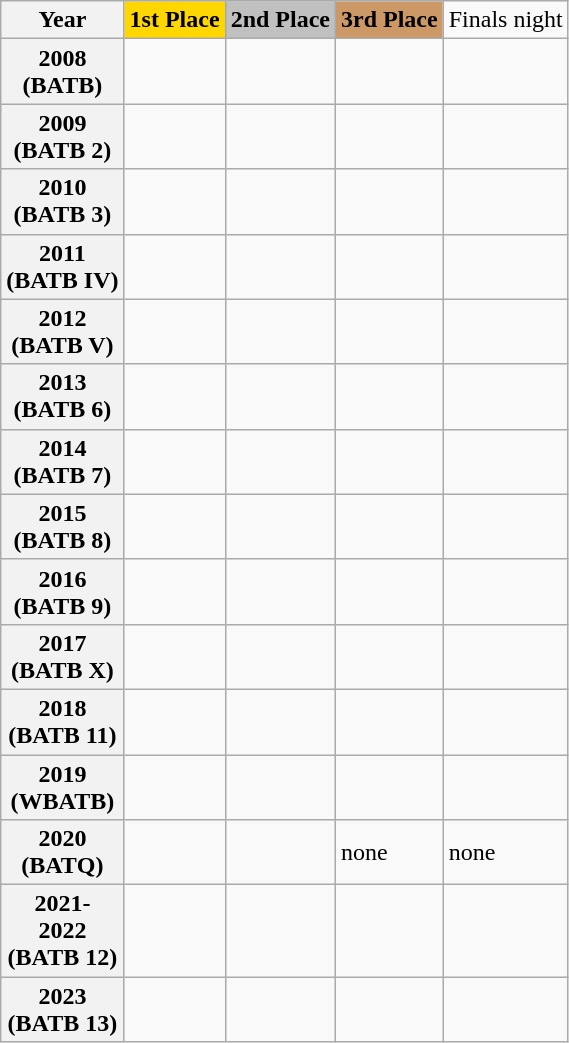<table class="wikitable">
<tr>
<th align="center">Year</th>
<td align="center"  bgcolor="gold"><strong>1st Place</strong></td>
<td align="center"  bgcolor="silver"><strong>2nd Place</strong></td>
<td align="center"  bgcolor="#CC9966"><strong>3rd Place</strong></td>
<td align="center">Finals night</td>
</tr>
<tr>
<th>2008<br>(BATB)</th>
<td></td>
<td></td>
<td></td>
<td></td>
</tr>
<tr>
<th>2009<br>(BATB 2)</th>
<td></td>
<td></td>
<td></td>
<td></td>
</tr>
<tr>
<th>2010<br>(BATB 3)</th>
<td></td>
<td></td>
<td></td>
<td></td>
</tr>
<tr>
<th>2011<br>(BATB IV)</th>
<td></td>
<td></td>
<td></td>
<td></td>
</tr>
<tr>
<th>2012<br>(BATB V)</th>
<td></td>
<td></td>
<td></td>
<td></td>
</tr>
<tr>
<th>2013<br>(BATB 6)</th>
<td></td>
<td></td>
<td></td>
<td></td>
</tr>
<tr>
<th>2014<br>(BATB 7)</th>
<td></td>
<td></td>
<td></td>
<td></td>
</tr>
<tr>
<th>2015<br>(BATB 8)</th>
<td></td>
<td></td>
<td></td>
<td></td>
</tr>
<tr>
<th>2016<br>(BATB 9)</th>
<td></td>
<td></td>
<td></td>
<td></td>
</tr>
<tr>
<th>2017<br>(BATB X)</th>
<td></td>
<td></td>
<td></td>
<td></td>
</tr>
<tr>
<th>2018<br>(BATB 11)</th>
<td></td>
<td></td>
<td></td>
<td></td>
</tr>
<tr>
<th>2019<br>(WBATB)</th>
<td></td>
<td></td>
<td></td>
<td></td>
</tr>
<tr>
<th>2020<br>(BATQ)</th>
<td></td>
<td></td>
<td>none</td>
<td>none</td>
</tr>
<tr>
<th>2021-<br>2022<br>(BATB 12)</th>
<td></td>
<td></td>
<td></td>
<td></td>
</tr>
<tr>
<th>2023<br>(BATB 13)</th>
<td></td>
<td></td>
<td></td>
<td></td>
</tr>
</table>
